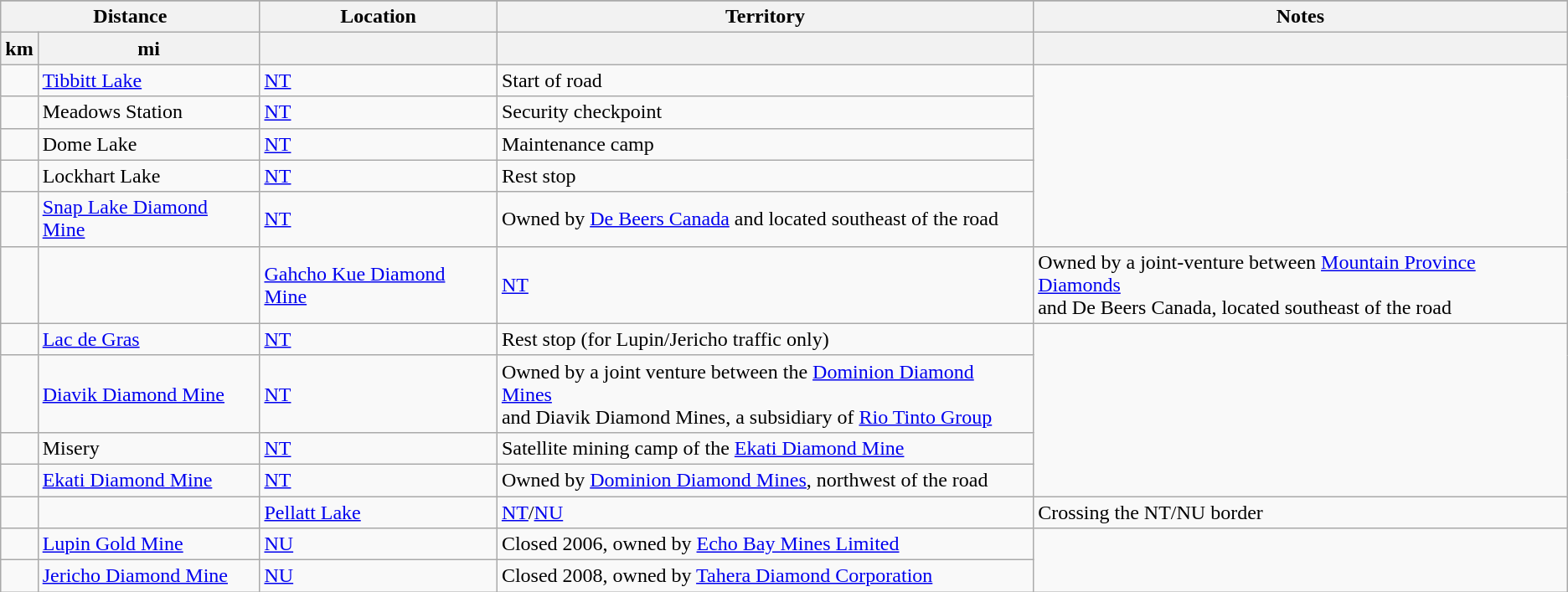<table class="wikitable">
<tr>
</tr>
<tr>
<th colspan="2">Distance</th>
<th>Location</th>
<th>Territory</th>
<th>Notes</th>
</tr>
<tr>
<th>km</th>
<th>mi</th>
<th></th>
<th></th>
<th></th>
</tr>
<tr>
<td></td>
<td><a href='#'>Tibbitt Lake</a></td>
<td><a href='#'>NT</a></td>
<td>Start of road</td>
</tr>
<tr>
<td></td>
<td>Meadows Station</td>
<td><a href='#'>NT</a></td>
<td>Security checkpoint</td>
</tr>
<tr>
<td></td>
<td>Dome Lake</td>
<td><a href='#'>NT</a></td>
<td>Maintenance camp</td>
</tr>
<tr>
<td></td>
<td>Lockhart Lake</td>
<td><a href='#'>NT</a></td>
<td>Rest stop</td>
</tr>
<tr>
<td></td>
<td><a href='#'>Snap Lake Diamond Mine</a></td>
<td><a href='#'>NT</a></td>
<td>Owned by <a href='#'>De Beers Canada</a> and located southeast of the road</td>
</tr>
<tr>
<td></td>
<td></td>
<td><a href='#'>Gahcho Kue Diamond Mine</a></td>
<td><a href='#'>NT</a></td>
<td>Owned by a joint-venture between <a href='#'>Mountain Province Diamonds</a><br> and De Beers Canada, located southeast of the road</td>
</tr>
<tr>
<td></td>
<td><a href='#'>Lac de Gras</a></td>
<td><a href='#'>NT</a></td>
<td>Rest stop (for Lupin/Jericho traffic only)</td>
</tr>
<tr>
<td></td>
<td><a href='#'>Diavik Diamond Mine</a></td>
<td><a href='#'>NT</a></td>
<td>Owned by a joint venture between the <a href='#'>Dominion Diamond Mines</a><br>and Diavik Diamond Mines, a subsidiary of <a href='#'>Rio Tinto Group</a></td>
</tr>
<tr>
<td></td>
<td>Misery</td>
<td><a href='#'>NT</a></td>
<td>Satellite mining camp of the <a href='#'>Ekati Diamond Mine</a></td>
</tr>
<tr>
<td></td>
<td><a href='#'>Ekati Diamond Mine</a></td>
<td><a href='#'>NT</a></td>
<td>Owned by <a href='#'>Dominion Diamond Mines</a>, northwest of the road</td>
</tr>
<tr>
<td></td>
<td></td>
<td><a href='#'>Pellatt Lake</a></td>
<td><a href='#'>NT</a>/<a href='#'>NU</a></td>
<td>Crossing the NT/NU border</td>
</tr>
<tr>
<td></td>
<td><a href='#'>Lupin Gold Mine</a></td>
<td><a href='#'>NU</a></td>
<td>Closed 2006, owned by <a href='#'>Echo Bay Mines Limited</a></td>
</tr>
<tr>
<td></td>
<td><a href='#'>Jericho Diamond Mine</a></td>
<td><a href='#'>NU</a></td>
<td>Closed 2008, owned by <a href='#'>Tahera Diamond Corporation</a></td>
</tr>
</table>
